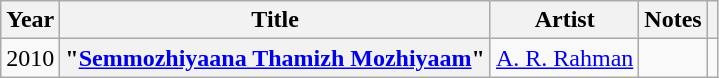<table class="wikitable sortable plainrowheaders">
<tr style="text-align:center;">
<th scope="col">Year</th>
<th scope="col">Title</th>
<th scope="col">Artist</th>
<th scope="col" class="unsortable">Notes</th>
<th scope="col" class="unsortable"></th>
</tr>
<tr>
<td>2010</td>
<th scope="row">"<a href='#'>Semmozhiyaana Thamizh Mozhiyaam</a>"</th>
<td><a href='#'>A. R. Rahman</a></td>
<td></td>
<td style="text-align: center;"></td>
</tr>
</table>
